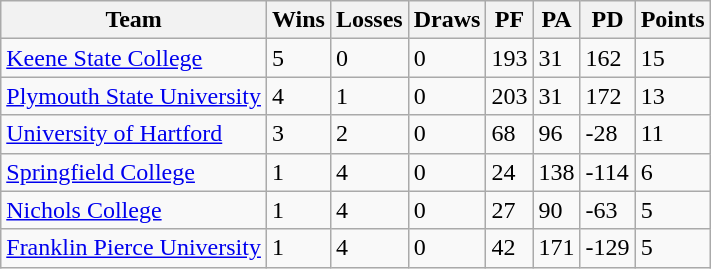<table class="wikitable" border="1">
<tr>
<th>Team</th>
<th>Wins</th>
<th>Losses</th>
<th>Draws</th>
<th>PF</th>
<th>PA</th>
<th>PD</th>
<th>Points</th>
</tr>
<tr>
<td><a href='#'>Keene State College</a></td>
<td>5</td>
<td>0</td>
<td>0</td>
<td>193</td>
<td>31</td>
<td>162</td>
<td>15</td>
</tr>
<tr>
<td><a href='#'>Plymouth State University</a></td>
<td>4</td>
<td>1</td>
<td>0</td>
<td>203</td>
<td>31</td>
<td>172</td>
<td>13</td>
</tr>
<tr>
<td><a href='#'>University of Hartford</a></td>
<td>3</td>
<td>2</td>
<td>0</td>
<td>68</td>
<td>96</td>
<td>-28</td>
<td>11</td>
</tr>
<tr>
<td><a href='#'>Springfield College</a></td>
<td>1</td>
<td>4</td>
<td>0</td>
<td>24</td>
<td>138</td>
<td>-114</td>
<td>6</td>
</tr>
<tr>
<td><a href='#'>Nichols College</a></td>
<td>1</td>
<td>4</td>
<td>0</td>
<td>27</td>
<td>90</td>
<td>-63</td>
<td>5</td>
</tr>
<tr>
<td><a href='#'>Franklin Pierce University</a></td>
<td>1</td>
<td>4</td>
<td>0</td>
<td>42</td>
<td>171</td>
<td>-129</td>
<td>5</td>
</tr>
</table>
